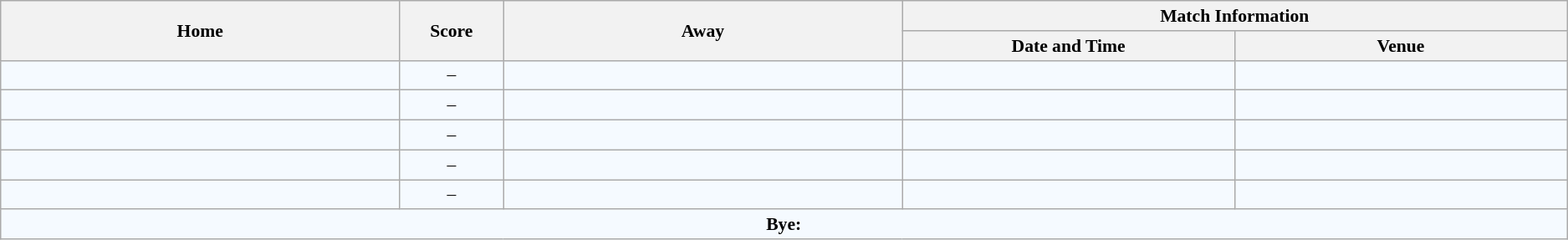<table class="wikitable" style="border-collapse:collapse; font-size:90%; text-align:center;">
<tr>
<th rowspan="2" width="12%">Home</th>
<th rowspan="2" width="3%">Score</th>
<th rowspan="2" width="12%">Away</th>
<th colspan="2">Match Information</th>
</tr>
<tr bgcolor="#EFEFEF">
<th width="10%">Date and Time</th>
<th width="10%">Venue</th>
</tr>
<tr bgcolor="#F5FAFF">
<td align="centre"></td>
<td>–</td>
<td align="centre"></td>
<td></td>
<td></td>
</tr>
<tr bgcolor="#F5FAFF">
<td align="centre"></td>
<td>–</td>
<td align="centre"></td>
<td></td>
<td></td>
</tr>
<tr bgcolor="#F5FAFF">
<td align="centre"></td>
<td>–</td>
<td align="centre"></td>
<td></td>
<td></td>
</tr>
<tr bgcolor="#F5FAFF">
<td align="centre"></td>
<td>–</td>
<td align="centre"></td>
<td></td>
<td></td>
</tr>
<tr bgcolor="#F5FAFF">
<td align="centre"></td>
<td>–</td>
<td align="centre"></td>
<td></td>
<td></td>
</tr>
<tr bgcolor="#F5FAFF">
<td colspan="5" style="text-align:centre;"><strong>Bye:</strong></td>
</tr>
</table>
